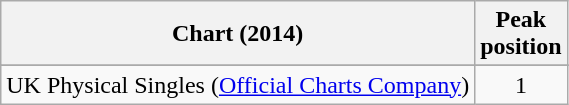<table class="wikitable sortable">
<tr>
<th>Chart (2014)</th>
<th>Peak<br>position</th>
</tr>
<tr>
</tr>
<tr>
</tr>
<tr>
</tr>
<tr>
<td>UK Physical Singles (<a href='#'>Official Charts Company</a>)</td>
<td align="center">1</td>
</tr>
</table>
